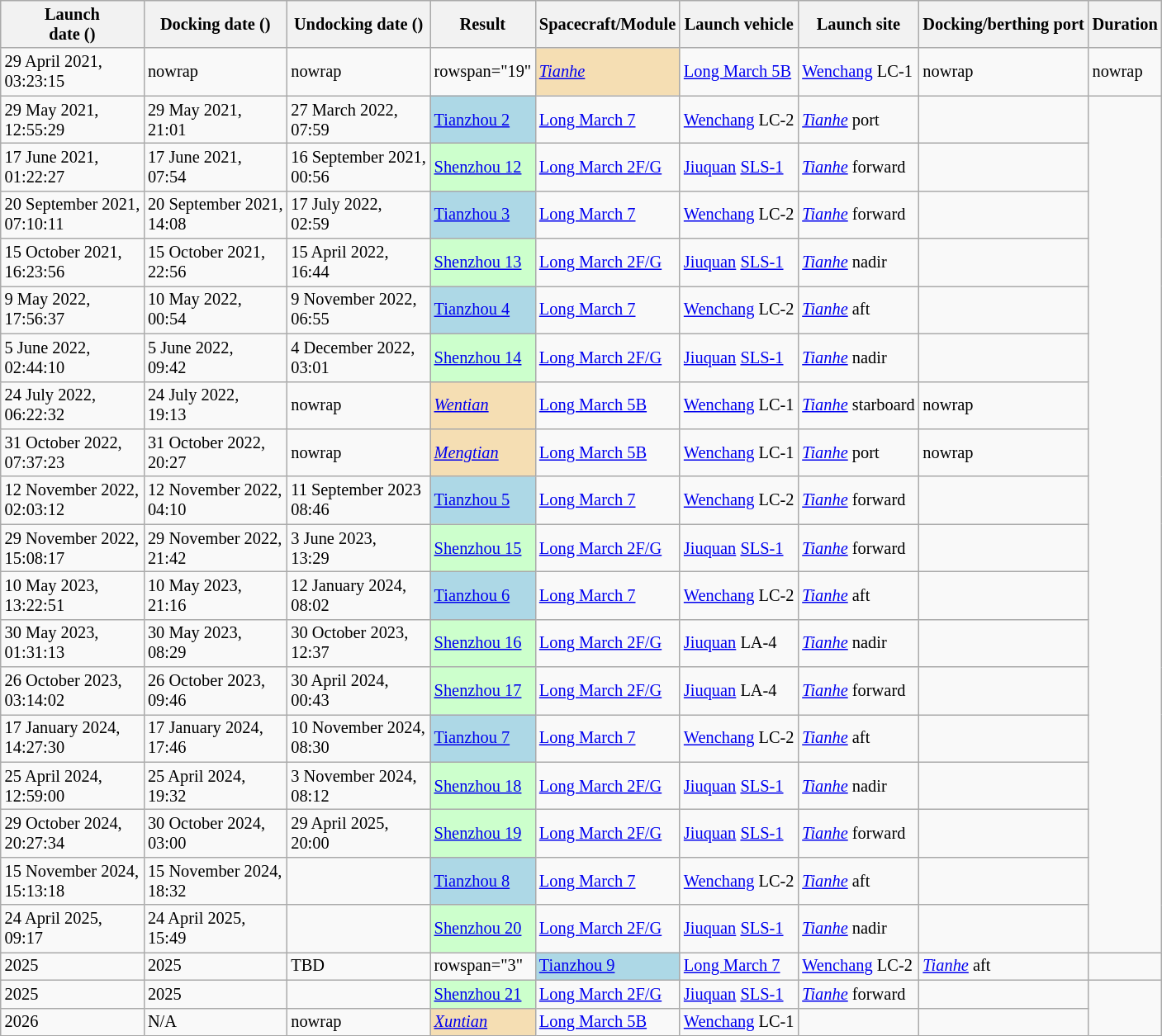<table class="wikitable" style="margin-bottom:0; text-align:left; font-size:85%;">
<tr>
<th>Launch<br>date ()</th>
<th>Docking date ()</th>
<th>Undocking date ()</th>
<th>Result</th>
<th>Spacecraft/Module</th>
<th>Launch vehicle</th>
<th>Launch site</th>
<th>Docking/berthing port</th>
<th>Duration</th>
</tr>
<tr>
<td nowrap>29 April 2021,<br>03:23:15</td>
<td>nowrap  </td>
<td>nowrap  </td>
<td>rowspan="19" </td>
<td style="white-space:nowrap; background:wheat;"><a href='#'><em>Tianhe</em></a></td>
<td><a href='#'>Long March 5B</a></td>
<td nowrap> <a href='#'>Wenchang</a> LC-1</td>
<td>nowrap  </td>
<td>nowrap  </td>
</tr>
<tr>
<td nowrap>29 May 2021,<br>12:55:29</td>
<td nowrap>29 May 2021,<br>21:01</td>
<td nowrap>27 March 2022,<br>07:59</td>
<td style="white-space:nowrap; background:lightblue;"><a href='#'>Tianzhou 2</a></td>
<td nowrap><a href='#'>Long March 7</a></td>
<td nowrap> <a href='#'>Wenchang</a> LC-2</td>
<td nowrap><a href='#'><em>Tianhe</em></a> port</td>
<td nowrap></td>
</tr>
<tr>
<td nowrap>17 June 2021,<br>01:22:27</td>
<td nowrap>17 June 2021,<br>07:54</td>
<td nowrap>16 September 2021,<br>00:56 </td>
<td style="white-space:nowrap; background:#cfc;"><a href='#'>Shenzhou 12</a></td>
<td nowrap><a href='#'>Long March 2F/G</a></td>
<td nowrap> <a href='#'>Jiuquan</a> <a href='#'>SLS-1</a></td>
<td nowrap><a href='#'><em>Tianhe</em></a> forward</td>
<td nowrap></td>
</tr>
<tr>
<td nowrap>20 September 2021,<br>07:10:11</td>
<td nowrap>20 September 2021,<br>14:08</td>
<td nowrap>17 July 2022,<br>02:59</td>
<td style="white-space:nowrap; background:lightblue;"><a href='#'>Tianzhou 3</a></td>
<td nowrap><a href='#'>Long March 7</a></td>
<td nowrap> <a href='#'>Wenchang</a> LC-2</td>
<td nowrap><a href='#'><em>Tianhe</em></a> forward</td>
<td nowrap></td>
</tr>
<tr>
<td nowrap>15 October 2021,<br>16:23:56</td>
<td nowrap>15 October 2021,<br>22:56</td>
<td nowrap>15 April 2022,<br>16:44</td>
<td style="white-space:nowrap; background:#cfc;"><a href='#'>Shenzhou 13</a></td>
<td nowrap><a href='#'>Long March 2F/G</a></td>
<td nowrap> <a href='#'>Jiuquan</a> <a href='#'>SLS-1</a></td>
<td nowrap><a href='#'><em>Tianhe</em></a> nadir</td>
<td nowrap></td>
</tr>
<tr>
<td nowrap>9 May 2022,<br>17:56:37</td>
<td nowrap>10 May 2022,<br>00:54</td>
<td nowrap>9 November 2022,<br>06:55</td>
<td style="white-space:nowrap; background:lightblue;"><a href='#'>Tianzhou 4</a></td>
<td nowrap><a href='#'>Long March 7</a></td>
<td nowrap> <a href='#'>Wenchang</a> LC-2</td>
<td nowrap><a href='#'><em>Tianhe</em></a> aft</td>
<td nowrap></td>
</tr>
<tr>
<td nowrap>5 June 2022,<br>02:44:10</td>
<td nowrap>5 June 2022,<br>09:42</td>
<td nowrap>4 December 2022,<br>03:01</td>
<td style="white-space:nowrap; background:#cfc;"><a href='#'>Shenzhou 14</a></td>
<td nowrap><a href='#'>Long March 2F/G</a></td>
<td nowrap> <a href='#'>Jiuquan</a> <a href='#'>SLS-1</a></td>
<td nowrap><a href='#'><em>Tianhe</em></a> nadir</td>
<td nowrap></td>
</tr>
<tr>
<td nowrap>24 July 2022,<br>06:22:32</td>
<td nowrap>24 July 2022,<br>19:13</td>
<td>nowrap  </td>
<td style="white-space:nowrap; background:wheat;"><a href='#'><em>Wentian</em></a></td>
<td><a href='#'>Long March 5B</a></td>
<td nowrap> <a href='#'>Wenchang</a> LC-1</td>
<td nowrap><a href='#'><em>Tianhe</em></a> starboard</td>
<td>nowrap </td>
</tr>
<tr>
<td nowrap>31 October 2022,<br>07:37:23</td>
<td nowrap>31 October 2022,<br>20:27</td>
<td>nowrap  </td>
<td style="white-space:nowrap; background:wheat;"><a href='#'><em>Mengtian</em></a></td>
<td><a href='#'>Long March 5B</a></td>
<td nowrap> <a href='#'>Wenchang</a> LC-1</td>
<td nowrap><a href='#'><em>Tianhe</em></a> port</td>
<td>nowrap </td>
</tr>
<tr>
<td nowrap>12 November 2022,<br>02:03:12</td>
<td nowrap>12 November 2022,<br>04:10</td>
<td nowrap>11 September 2023<br>08:46</td>
<td style="white-space:nowrap; background:lightblue;"><a href='#'>Tianzhou 5</a></td>
<td nowrap><a href='#'>Long March 7</a></td>
<td nowrap> <a href='#'>Wenchang</a> LC-2</td>
<td nowrap><a href='#'><em>Tianhe</em></a> forward</td>
<td nowrap></td>
</tr>
<tr>
<td nowrap>29 November 2022,<br>15:08:17</td>
<td nowrap>29 November 2022,<br>21:42</td>
<td nowrap>3 June 2023,<br>13:29</td>
<td style="white-space:nowrap; background:#cfc;"><a href='#'>Shenzhou 15</a></td>
<td nowrap><a href='#'>Long March 2F/G</a></td>
<td nowrap> <a href='#'>Jiuquan</a> <a href='#'>SLS-1</a></td>
<td nowrap><a href='#'><em>Tianhe</em></a> forward</td>
<td nowrap></td>
</tr>
<tr>
<td nowrap>10 May 2023,<br>13:22:51</td>
<td nowrap>10 May 2023,<br>21:16</td>
<td nowrap>12 January 2024,<br>08:02</td>
<td style="white-space:nowrap; background:lightblue;"><a href='#'>Tianzhou 6</a></td>
<td><a href='#'>Long March 7</a></td>
<td nowrap> <a href='#'>Wenchang</a> LC-2</td>
<td nowrap><a href='#'><em>Tianhe</em></a> aft</td>
<td nowrap></td>
</tr>
<tr>
<td nowrap>30 May 2023,<br>01:31:13</td>
<td nowrap>30 May 2023,<br>08:29</td>
<td nowrap>30 October 2023,<br>12:37</td>
<td style="white-space:nowrap; background:#cfc;"><a href='#'>Shenzhou 16</a></td>
<td><a href='#'>Long March 2F/G</a></td>
<td nowrap> <a href='#'>Jiuquan</a> LA-4</td>
<td nowrap><a href='#'><em>Tianhe</em></a> nadir</td>
<td nowrap></td>
</tr>
<tr>
<td nowrap>26 October 2023,<br>03:14:02</td>
<td nowrap>26 October 2023,<br>09:46</td>
<td nowrap>30 April 2024,<br>00:43</td>
<td style="white-space:nowrap; background:#cfc;"><a href='#'>Shenzhou 17</a></td>
<td><a href='#'>Long March 2F/G</a></td>
<td nowrap> <a href='#'>Jiuquan</a> LA-4</td>
<td nowrap><a href='#'><em>Tianhe</em></a> forward</td>
<td nowrap></td>
</tr>
<tr>
<td nowrap>17 January 2024,<br>14:27:30</td>
<td nowrap>17 January 2024,<br>17:46</td>
<td nowrap>10 November 2024,<br>08:30</td>
<td style="white-space:nowrap; background:lightblue;"><a href='#'>Tianzhou 7</a></td>
<td><a href='#'>Long March 7</a></td>
<td nowrap> <a href='#'>Wenchang</a> LC-2</td>
<td nowrap><a href='#'><em>Tianhe</em></a> aft</td>
<td nowrap></td>
</tr>
<tr>
<td nowrap>25 April 2024,<br>12:59:00</td>
<td nowrap>25 April 2024,<br>19:32</td>
<td nowrap>3 November 2024,<br>08:12</td>
<td style="white-space:nowrap; background:#cfc;"><a href='#'>Shenzhou 18</a></td>
<td nowrap><a href='#'>Long March 2F/G</a></td>
<td nowrap> <a href='#'>Jiuquan</a> <a href='#'>SLS-1</a></td>
<td nowrap><a href='#'><em>Tianhe</em></a> nadir</td>
<td nowrap></td>
</tr>
<tr>
<td nowrap>29 October 2024, <br>20:27:34</td>
<td nowrap>30 October 2024,<br>03:00</td>
<td nowrap>29 April 2025, <br>20:00</td>
<td style="white-space:nowrap; background:#cfc;"><a href='#'>Shenzhou 19</a></td>
<td nowrap><a href='#'>Long March 2F/G</a></td>
<td nowrap> <a href='#'>Jiuquan</a> <a href='#'>SLS-1</a></td>
<td nowrap><a href='#'><em>Tianhe</em></a> forward</td>
<td nowrap></td>
</tr>
<tr>
<td nowrap>15 November 2024, <br>15:13:18</td>
<td nowrap>15 November 2024,<br>18:32</td>
<td nowrap></td>
<td style="white-space:nowrap; background:lightblue;"><a href='#'>Tianzhou 8</a></td>
<td><a href='#'>Long March 7</a></td>
<td nowrap> <a href='#'>Wenchang</a> LC-2</td>
<td nowrap><a href='#'><em>Tianhe</em></a> aft</td>
<td nowrap></td>
</tr>
<tr>
<td nowrap>24 April 2025, <br>09:17</td>
<td nowrap>24 April 2025, <br>15:49</td>
<td nowrap></td>
<td style="white-space:nowrap; background:#cfc;"><a href='#'>Shenzhou 20</a></td>
<td nowrap><a href='#'>Long March 2F/G</a></td>
<td nowrap> <a href='#'>Jiuquan</a> <a href='#'>SLS-1</a></td>
<td nowrap><a href='#'><em>Tianhe</em></a> nadir</td>
<td nowrap></td>
</tr>
<tr>
<td nowrap>2025</td>
<td nowrap>2025</td>
<td nowrap>TBD</td>
<td>rowspan="3" </td>
<td style="white-space:nowrap; background:lightblue;"><a href='#'>Tianzhou 9</a></td>
<td><a href='#'>Long March 7</a></td>
<td nowrap> <a href='#'>Wenchang</a> LC-2</td>
<td nowrap><a href='#'><em>Tianhe</em></a> aft</td>
<td nowrap></td>
</tr>
<tr>
<td nowrap>2025</td>
<td nowrap>2025</td>
<td nowrap></td>
<td style="white-space:nowrap; background:#cfc;"><a href='#'>Shenzhou 21</a></td>
<td nowrap><a href='#'>Long March 2F/G</a></td>
<td nowrap> <a href='#'>Jiuquan</a> <a href='#'>SLS-1</a></td>
<td nowrap><a href='#'><em>Tianhe</em></a> forward</td>
<td nowrap></td>
</tr>
<tr>
<td nowrap>2026</td>
<td nowrap>N/A</td>
<td>nowrap  </td>
<td style="white-space:nowrap; background:wheat;"><em><a href='#'>Xuntian</a></em></td>
<td><a href='#'>Long March 5B</a></td>
<td nowrap> <a href='#'>Wenchang</a> LC-1</td>
<td nowrap></td>
<td nowrap></td>
</tr>
</table>
